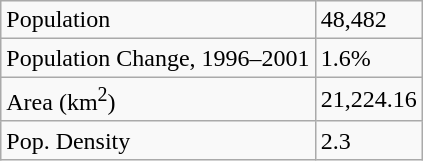<table class="wikitable">
<tr>
<td>Population</td>
<td>48,482</td>
</tr>
<tr>
<td>Population Change, 1996–2001</td>
<td>1.6%</td>
</tr>
<tr>
<td>Area (km<sup>2</sup>)</td>
<td>21,224.16</td>
</tr>
<tr>
<td>Pop. Density</td>
<td>2.3</td>
</tr>
</table>
